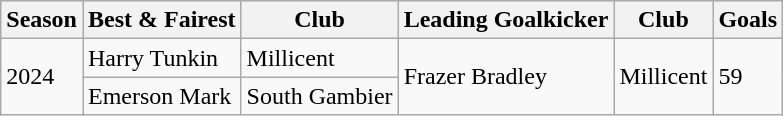<table class="wikitable">
<tr>
<th>Season</th>
<th>Best & Fairest</th>
<th>Club</th>
<th>Leading Goalkicker</th>
<th>Club</th>
<th>Goals</th>
</tr>
<tr>
<td rowspan="2">2024</td>
<td>Harry Tunkin</td>
<td>Millicent</td>
<td rowspan="2">Frazer Bradley</td>
<td rowspan="2">Millicent</td>
<td rowspan="2">59</td>
</tr>
<tr>
<td>Emerson Mark</td>
<td>South Gambier</td>
</tr>
</table>
